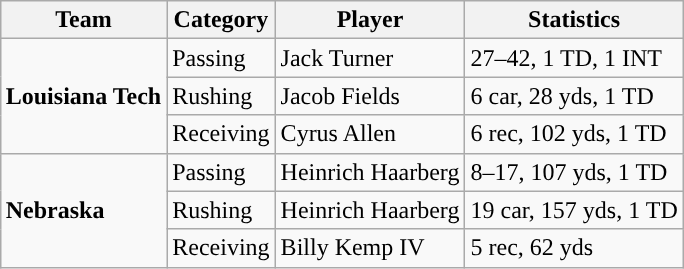<table class="wikitable" style="float: right;">
<tr>
<th>Team</th>
<th>Category</th>
<th>Player</th>
<th>Statistics</th>
</tr>
<tr>
<td rowspan=3><strong>Louisiana Tech</strong></td>
<td>Passing</td>
<td>Jack Turner</td>
<td>27–42, 1 TD, 1 INT</td>
</tr>
<tr>
<td>Rushing</td>
<td>Jacob Fields</td>
<td>6 car, 28 yds, 1 TD</td>
</tr>
<tr>
<td>Receiving</td>
<td>Cyrus Allen</td>
<td>6 rec, 102 yds, 1 TD</td>
</tr>
<tr>
<td rowspan=3><strong>Nebraska</strong></td>
<td>Passing</td>
<td>Heinrich Haarberg</td>
<td>8–17, 107 yds, 1 TD</td>
</tr>
<tr>
<td>Rushing</td>
<td>Heinrich Haarberg</td>
<td>19 car, 157 yds, 1 TD</td>
</tr>
<tr>
<td>Receiving</td>
<td>Billy Kemp IV</td>
<td>5 rec, 62 yds</td>
</tr>
</table>
